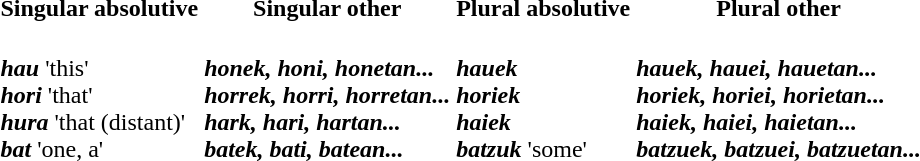<table>
<tr>
<th align="center">Singular absolutive</th>
<th align="center">Singular other</th>
<th align="center">Plural absolutive</th>
<th align="center">Plural other</th>
</tr>
<tr>
<td><br><strong><em>hau</em></strong> 'this'<br><strong><em>hori</em></strong> 'that'<br><strong><em>hura</em></strong> 'that (distant)'<br><strong><em>bat</em></strong> 'one, a'</td>
<td><br><strong><em>honek, honi, honetan...</em></strong><br><strong><em>horrek, horri, horretan...</em></strong><br><strong><em>hark, hari, hartan...</em></strong><br><strong><em>batek, bati, batean...</em></strong></td>
<td><br><strong><em>hauek</em></strong><br><strong><em>horiek</em></strong><br><strong><em>haiek</em></strong><br><strong><em>batzuk</em></strong> 'some'</td>
<td><br><strong><em>hauek, hauei, hauetan...</em></strong><br><strong><em>horiek, horiei, horietan...</em></strong><br><strong><em>haiek, haiei, haietan...</em></strong><br><strong><em>batzuek, batzuei, batzuetan...</em></strong></td>
</tr>
</table>
